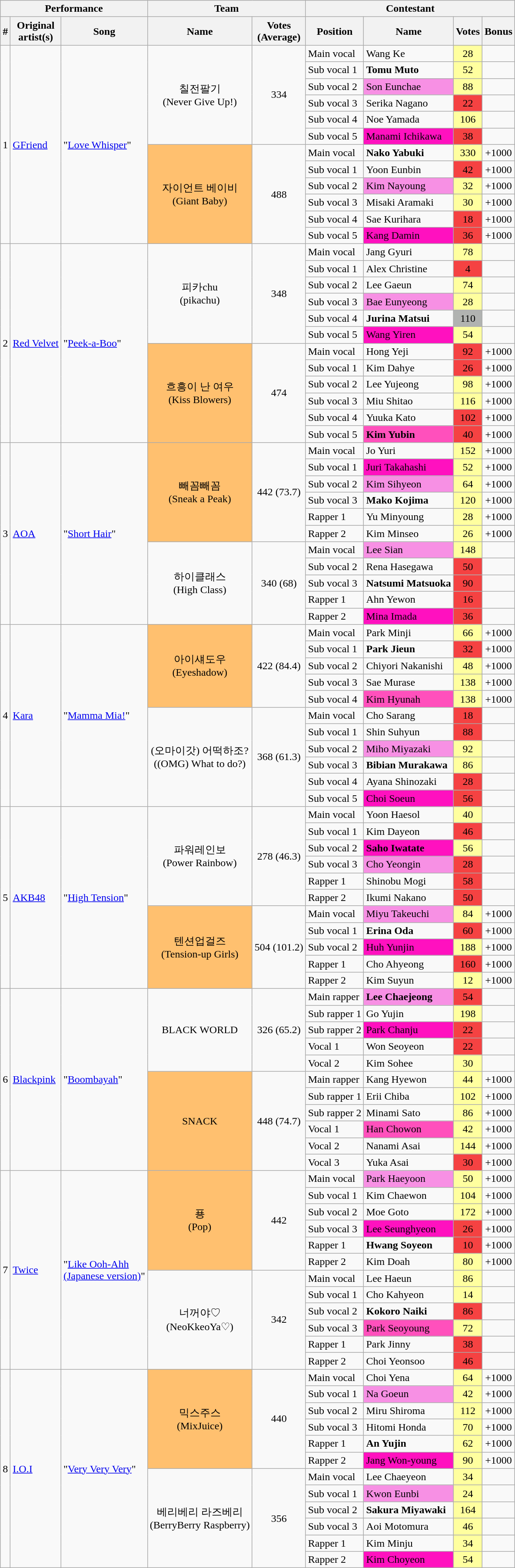<table class="wikitable sortable" style="text-align:center;">
<tr>
<th colspan=3>Performance</th>
<th colspan=2>Team</th>
<th colspan=5>Contestant</th>
</tr>
<tr>
<th>#</th>
<th class=unsortable>Original<br>artist(s)</th>
<th class=unsortable>Song</th>
<th class=unsortable>Name</th>
<th>Votes<br>(Average)</th>
<th>Position</th>
<th>Name</th>
<th>Votes</th>
<th>Bonus</th>
</tr>
<tr>
<td rowspan=12>1</td>
<td rowspan=12 align=left><a href='#'>GFriend</a></td>
<td rowspan=12 align=left>"<a href='#'>Love Whisper</a>"</td>
<td rowspan=6>칠전팔기<br>(Never Give Up!)</td>
<td rowspan=6>334</td>
<td align=left>Main vocal</td>
<td align=left>Wang Ke</td>
<td style="background:#FFFF9F">28</td>
<td> </td>
</tr>
<tr>
<td align=left>Sub vocal 1</td>
<td align=left><strong>Tomu Muto</strong></td>
<td style="background:#FFFF9F">52</td>
<td> </td>
</tr>
<tr>
<td align=left>Sub vocal 2</td>
<td align=left style=background:#F790E4;>Son Eunchae</td>
<td style="background:#FFFF9F">88</td>
<td> </td>
</tr>
<tr>
<td align=left>Sub vocal 3</td>
<td align=left>Serika Nagano</td>
<td style="background:#F54242">22</td>
<td> </td>
</tr>
<tr>
<td align=left>Sub vocal 4</td>
<td align=left>Noe Yamada</td>
<td style="background:#FFFF9F">106</td>
<td> </td>
</tr>
<tr>
<td align=left>Sub vocal 5</td>
<td align=left style=background:#FF11BF;>Manami Ichikawa</td>
<td style="background:#F54242">38</td>
<td> </td>
</tr>
<tr>
<td rowspan=6 style=background:#FFC06F;>자이언트 베이비<br>(Giant Baby)</td>
<td rowspan=6>488</td>
<td align=left>Main vocal</td>
<td align=left><strong>Nako Yabuki</strong></td>
<td style="background:#FFFF9F">330</td>
<td>+1000</td>
</tr>
<tr>
<td align=left>Sub vocal 1</td>
<td align=left>Yoon Eunbin</td>
<td style="background:#F54242">42</td>
<td>+1000</td>
</tr>
<tr>
<td align=left>Sub vocal 2</td>
<td align=left style=background:#F790E4;>Kim Nayoung</td>
<td style="background:#FFFF9F">32</td>
<td>+1000</td>
</tr>
<tr>
<td align=left>Sub vocal 3</td>
<td align=left>Misaki Aramaki</td>
<td style="background:#FFFF9F">30</td>
<td>+1000</td>
</tr>
<tr>
<td align=left>Sub vocal 4</td>
<td align=left>Sae Kurihara</td>
<td style="background:#F54242">18</td>
<td>+1000</td>
</tr>
<tr>
<td align=left>Sub vocal 5</td>
<td align=left style=background:#FF11BF;>Kang Damin</td>
<td style="background:#F54242">36</td>
<td>+1000</td>
</tr>
<tr>
<td rowspan=12>2</td>
<td rowspan=12 align=left><a href='#'>Red Velvet</a></td>
<td rowspan=12 align=left>"<a href='#'>Peek-a-Boo</a>"</td>
<td rowspan=6>피카chu<br>(pikachu)</td>
<td rowspan=6>348</td>
<td align=left>Main vocal</td>
<td align=left>Jang Gyuri</td>
<td style="background:#FFFF9F">78</td>
<td> </td>
</tr>
<tr>
<td align=left>Sub vocal 1</td>
<td align=left>Alex Christine</td>
<td style="background:#F54242">4</td>
<td> </td>
</tr>
<tr>
<td align=left>Sub vocal 2</td>
<td align=left>Lee Gaeun</td>
<td style="background:#FFFF9F">74</td>
<td> </td>
</tr>
<tr>
<td align=left>Sub vocal 3</td>
<td align=left style=background:#F790E4;>Bae Eunyeong</td>
<td style="background:#FFFF9F">28</td>
<td> </td>
</tr>
<tr>
<td align=left>Sub vocal 4</td>
<td align=left><strong>Jurina Matsui</strong></td>
<td style="background:#B1B3B1">110</td>
<td> </td>
</tr>
<tr>
<td align=left>Sub vocal 5</td>
<td align=left style=background:#FF11BF;>Wang Yiren</td>
<td style="background:#FFFF9F">54</td>
<td> </td>
</tr>
<tr>
<td rowspan=6 style=background:#FFC06F;>흐흥이 난 여우<br>(Kiss Blowers)</td>
<td rowspan=6>474</td>
<td align=left>Main vocal</td>
<td align=left>Hong Yeji</td>
<td style="background:#F54242">92</td>
<td>+1000</td>
</tr>
<tr>
<td align=left>Sub vocal 1</td>
<td align=left>Kim Dahye</td>
<td style="background:#F54242">26</td>
<td>+1000</td>
</tr>
<tr>
<td align=left>Sub vocal 2</td>
<td align=left>Lee Yujeong</td>
<td style="background:#FFFF9F">98</td>
<td>+1000</td>
</tr>
<tr>
<td align=left>Sub vocal 3</td>
<td align=left>Miu Shitao</td>
<td style="background:#FFFF9F">116</td>
<td>+1000</td>
</tr>
<tr>
<td align=left>Sub vocal 4</td>
<td align=left>Yuuka Kato</td>
<td style="background:#F54242">102</td>
<td>+1000</td>
</tr>
<tr>
<td align=left>Sub vocal 5</td>
<td align=left style=background:#FF50BC;><strong>Kim Yubin</strong></td>
<td style="background:#F54242">40</td>
<td>+1000</td>
</tr>
<tr>
<td rowspan=11>3</td>
<td rowspan=11 align=left><a href='#'>AOA</a></td>
<td rowspan=11 align=left>"<a href='#'>Short Hair</a>"</td>
<td rowspan=6 style=background:#FFC06F;>빼꼼빼꼼<br>(Sneak a Peak)</td>
<td rowspan=6>442 (73.7)</td>
<td align=left>Main vocal</td>
<td align=left>Jo Yuri</td>
<td style="background:#FFFF9F">152</td>
<td>+1000</td>
</tr>
<tr>
<td align=left>Sub vocal 1</td>
<td align=left style=background:#FF11BF;>Juri Takahashi</td>
<td style="background:#FFFF9F">52</td>
<td>+1000</td>
</tr>
<tr>
<td align=left>Sub vocal 2</td>
<td align=left style=background:#F790E4;>Kim Sihyeon</td>
<td style="background:#FFFF9F">64</td>
<td>+1000</td>
</tr>
<tr>
<td align=left>Sub vocal 3</td>
<td align=left><strong>Mako Kojima</strong></td>
<td style="background:#FFFF9F">120</td>
<td>+1000</td>
</tr>
<tr>
<td align=left>Rapper 1</td>
<td align=left>Yu Minyoung</td>
<td style="background:#FFFF9F">28</td>
<td>+1000</td>
</tr>
<tr>
<td align=left>Rapper 2</td>
<td align=left>Kim Minseo</td>
<td style="background:#FFFF9F">26</td>
<td>+1000</td>
</tr>
<tr>
<td rowspan=5>하이클래스<br>(High Class)</td>
<td rowspan=5>340 (68)</td>
<td align=left>Main vocal</td>
<td align=left style=background:#F790E4;>Lee Sian</td>
<td style="background:#FFFF9F">148</td>
<td> </td>
</tr>
<tr>
<td align=left>Sub vocal 2</td>
<td align=left>Rena Hasegawa</td>
<td style="background:#F54242">50</td>
<td> </td>
</tr>
<tr>
<td align=left>Sub vocal 3</td>
<td align=left><strong>Natsumi Matsuoka</strong></td>
<td style="background:#F54242">90</td>
<td> </td>
</tr>
<tr>
<td align=left>Rapper 1</td>
<td align=left>Ahn Yewon</td>
<td style="background:#F54242">16</td>
<td> </td>
</tr>
<tr>
<td align=left>Rapper 2</td>
<td align=left style=background:#FF11BF;>Mina Imada</td>
<td style="background:#F54242">36</td>
<td> </td>
</tr>
<tr>
<td rowspan=11>4</td>
<td rowspan=11 align=left><a href='#'>Kara</a></td>
<td rowspan=11 align=left>"<a href='#'>Mamma Mia!</a>"</td>
<td rowspan=5 style=background:#FFC06F;>아이섀도우<br>(Eyeshadow)</td>
<td rowspan=5>422 (84.4)</td>
<td align=left>Main vocal</td>
<td align=left>Park Minji</td>
<td style="background:#FFFF9F">66</td>
<td>+1000</td>
</tr>
<tr>
<td align=left>Sub vocal 1</td>
<td align=left><strong>Park Jieun</strong></td>
<td style="background:#F54242">32</td>
<td>+1000</td>
</tr>
<tr>
<td align=left>Sub vocal 2</td>
<td align=left>Chiyori Nakanishi</td>
<td style="background:#FFFF9F">48</td>
<td>+1000</td>
</tr>
<tr>
<td align=left>Sub vocal 3</td>
<td align=left>Sae Murase</td>
<td style="background:#FFFF9F">138</td>
<td>+1000</td>
</tr>
<tr>
<td align=left>Sub vocal 4</td>
<td align=left style=background:#FF50BC;>Kim Hyunah</td>
<td style="background:#FFFF9F">138</td>
<td>+1000</td>
</tr>
<tr>
<td rowspan=6>(오마이갓) 어떡하조?<br>((OMG) What to do?)</td>
<td rowspan=6>368 (61.3)</td>
<td align=left>Main vocal</td>
<td align=left>Cho Sarang</td>
<td style="background:#F54242">18</td>
<td> </td>
</tr>
<tr>
<td align=left>Sub vocal 1</td>
<td align=left>Shin Suhyun</td>
<td style="background:#F54242">88</td>
<td> </td>
</tr>
<tr>
<td align=left>Sub vocal 2</td>
<td align=left style=background:#F790E4;>Miho Miyazaki</td>
<td style="background:#FFFF9F">92</td>
<td> </td>
</tr>
<tr>
<td align=left>Sub vocal 3</td>
<td align=left><strong>Bibian Murakawa</strong></td>
<td style="background:#FFFF9F">86</td>
<td> </td>
</tr>
<tr>
<td align=left>Sub vocal 4</td>
<td align=left>Ayana Shinozaki</td>
<td style="background:#F54242">28</td>
<td> </td>
</tr>
<tr>
<td align=left>Sub vocal 5</td>
<td align=left style=background:#FF11BF;>Choi Soeun</td>
<td style="background:#F54242">56</td>
<td> </td>
</tr>
<tr>
<td rowspan=11>5</td>
<td rowspan=11 align=left><a href='#'>AKB48</a></td>
<td rowspan=11 align=left>"<a href='#'>High Tension</a>"</td>
<td rowspan=6>파워레인보<br>(Power Rainbow)</td>
<td rowspan=6>278 (46.3)</td>
<td align=left>Main vocal</td>
<td align=left>Yoon Haesol</td>
<td style="background:#FFFF9F">40</td>
<td> </td>
</tr>
<tr>
<td align=left>Sub vocal 1</td>
<td align=left>Kim Dayeon</td>
<td style="background:#F54242">46</td>
<td> </td>
</tr>
<tr>
<td align=left>Sub vocal 2</td>
<td align=left style=background:#FF11BF;><strong>Saho Iwatate</strong></td>
<td style="background:#FFFF9F">56</td>
<td> </td>
</tr>
<tr>
<td align=left>Sub vocal 3</td>
<td align=left style=background:#F790E4;>Cho Yeongin</td>
<td style="background:#F54242">28</td>
<td> </td>
</tr>
<tr>
<td align=left>Rapper 1</td>
<td align=left>Shinobu Mogi</td>
<td style="background:#F54242">58</td>
<td> </td>
</tr>
<tr>
<td align=left>Rapper 2</td>
<td align=left>Ikumi Nakano</td>
<td style="background:#F54242">50</td>
<td> </td>
</tr>
<tr>
<td rowspan=5 style=background:#FFC06F;>텐션업걸즈<br>(Tension-up Girls)</td>
<td rowspan=5>504 (101.2)</td>
<td align=left>Main vocal</td>
<td align=left style=background:#F790E4;>Miyu Takeuchi</td>
<td style="background:#FFFF9F">84</td>
<td>+1000</td>
</tr>
<tr>
<td align=left>Sub vocal 1</td>
<td align=left><strong>Erina Oda</strong></td>
<td style="background:#F54242">60</td>
<td>+1000</td>
</tr>
<tr>
<td align=left>Sub vocal 2</td>
<td align=left style=background:#FF11BF;>Huh Yunjin</td>
<td style="background:#FFFF9F">188</td>
<td>+1000</td>
</tr>
<tr>
<td align=left>Rapper 1</td>
<td align=left>Cho Ahyeong</td>
<td style="background:#F54242">160</td>
<td>+1000</td>
</tr>
<tr>
<td align=left>Rapper 2</td>
<td align=left>Kim Suyun</td>
<td style="background:#FFFF9F">12</td>
<td>+1000</td>
</tr>
<tr>
<td rowspan=11>6</td>
<td rowspan=11 align=left><a href='#'>Blackpink</a></td>
<td rowspan=11 align=left>"<a href='#'>Boombayah</a>"</td>
<td rowspan=5>BLACK WORLD</td>
<td rowspan=5>326 (65.2)</td>
<td align=left>Main rapper</td>
<td align=left style=background:#F790E4;><strong>Lee Chaejeong</strong></td>
<td style="background:#F54242">54</td>
<td> </td>
</tr>
<tr>
<td align=left>Sub rapper 1</td>
<td align=left>Go Yujin</td>
<td style="background:#FFFF9F">198</td>
<td> </td>
</tr>
<tr>
<td align=left>Sub rapper 2</td>
<td align=left style=background:#FF11BF;>Park Chanju</td>
<td style="background:#F54242">22</td>
<td> </td>
</tr>
<tr>
<td align=left>Vocal 1</td>
<td align=left>Won Seoyeon</td>
<td style="background:#F54242">22</td>
<td> </td>
</tr>
<tr>
<td align=left>Vocal 2</td>
<td align=left>Kim Sohee</td>
<td style="background:#FFFF9F">30</td>
<td> </td>
</tr>
<tr>
<td rowspan=6 style=background:#FFC06F;>SNACK</td>
<td rowspan=6>448 (74.7)</td>
<td align=left>Main rapper</td>
<td align=left>Kang Hyewon</td>
<td style="background:#FFFF9F">44</td>
<td>+1000</td>
</tr>
<tr>
<td align=left>Sub rapper 1</td>
<td align=left>Erii Chiba</td>
<td style="background:#FFFF9F">102</td>
<td>+1000</td>
</tr>
<tr>
<td align=left>Sub rapper 2</td>
<td align=left>Minami Sato</td>
<td style="background:#FFFF9F">86</td>
<td>+1000</td>
</tr>
<tr>
<td align=left>Vocal 1</td>
<td align=left style=background:#FF50BC;>Han Chowon</td>
<td style="background:#FFFF9F">42</td>
<td>+1000</td>
</tr>
<tr>
<td align=left>Vocal 2</td>
<td align=left>Nanami Asai</td>
<td style="background:#FFFF9F">144</td>
<td>+1000</td>
</tr>
<tr>
<td align=left>Vocal 3</td>
<td align=left>Yuka Asai</td>
<td style="background:#F54242">30</td>
<td>+1000</td>
</tr>
<tr>
<td rowspan=12>7</td>
<td rowspan=12 align=left><a href='#'>Twice</a></td>
<td rowspan=12 align=left>"<a href='#'>Like Ooh-Ahh<br>(Japanese version)</a>"</td>
<td rowspan=6 style=background:#FFC06F;>푱<br>(Pop)</td>
<td rowspan=6>442</td>
<td align=left>Main vocal</td>
<td align=left style=background:#F790E4;>Park Haeyoon</td>
<td style="background:#FFFF9F">50</td>
<td>+1000</td>
</tr>
<tr>
<td align=left>Sub vocal 1</td>
<td align=left>Kim Chaewon</td>
<td style="background:#FFFF9F">104</td>
<td>+1000</td>
</tr>
<tr>
<td align=left>Sub vocal 2</td>
<td align=left>Moe Goto</td>
<td style="background:#FFFF9F">172</td>
<td>+1000</td>
</tr>
<tr>
<td align=left>Sub vocal 3</td>
<td align=left style=background:#FF11BF;>Lee Seunghyeon</td>
<td style="background:#F54242">26</td>
<td>+1000</td>
</tr>
<tr>
<td align=left>Rapper 1</td>
<td align=left><strong>Hwang Soyeon</strong></td>
<td style="background:#F54242">10</td>
<td>+1000</td>
</tr>
<tr>
<td align=left>Rapper 2</td>
<td align=left>Kim Doah</td>
<td style="background:#FFFF9F">80</td>
<td>+1000</td>
</tr>
<tr>
<td rowspan=6>너꺼야♡<br>(NeoKkeoYa♡)</td>
<td rowspan=6>342</td>
<td align=left>Main vocal</td>
<td align=left>Lee Haeun</td>
<td style="background:#FFFF9F">86</td>
<td> </td>
</tr>
<tr>
<td align=left>Sub vocal 1</td>
<td align=left>Cho Kahyeon</td>
<td style="background:#FFFF9F">14</td>
<td> </td>
</tr>
<tr>
<td align=left>Sub vocal 2</td>
<td align=left><strong>Kokoro Naiki</strong></td>
<td style="background:#F54242">86</td>
<td> </td>
</tr>
<tr>
<td align=left>Sub vocal 3</td>
<td align=left style=background:#FF50BC;>Park Seoyoung</td>
<td style="background:#FFFF9F">72</td>
<td> </td>
</tr>
<tr>
<td align=left>Rapper 1</td>
<td align=left>Park Jinny</td>
<td style="background:#F54242">38</td>
<td> </td>
</tr>
<tr>
<td align=left>Rapper 2</td>
<td align=left>Choi Yeonsoo</td>
<td style="background:#F54242">46</td>
<td> </td>
</tr>
<tr>
<td rowspan=12>8</td>
<td rowspan=12 align=left><a href='#'>I.O.I</a></td>
<td rowspan=12 align=left>"<a href='#'>Very Very Very</a>"</td>
<td rowspan=6 style=background:#FFC06F;>믹스주스<br>(MixJuice)</td>
<td rowspan=6>440</td>
<td align=left>Main vocal</td>
<td align=left>Choi Yena</td>
<td style="background:#FFFF9F">64</td>
<td>+1000</td>
</tr>
<tr>
<td align=left>Sub vocal 1</td>
<td align=left style=background:#F790E4;>Na Goeun</td>
<td style="background:#FFFF9F">42</td>
<td>+1000</td>
</tr>
<tr>
<td align=left>Sub vocal 2</td>
<td align=left>Miru Shiroma</td>
<td style="background:#FFFF9F">112</td>
<td>+1000</td>
</tr>
<tr>
<td align=left>Sub vocal 3</td>
<td align=left>Hitomi Honda</td>
<td style="background:#FFFF9F">70</td>
<td>+1000</td>
</tr>
<tr>
<td align=left>Rapper 1</td>
<td align=left><strong>An Yujin</strong></td>
<td style="background:#FFFF9F">62</td>
<td>+1000</td>
</tr>
<tr>
<td align=left>Rapper 2</td>
<td align=left style=background:#FF11BF;>Jang Won-young</td>
<td style="background:#FFFF9F">90</td>
<td>+1000</td>
</tr>
<tr>
<td rowspan=6>베리베리 라즈베리<br>(BerryBerry Raspberry)</td>
<td rowspan=6>356</td>
<td align=left>Main vocal</td>
<td align=left>Lee Chaeyeon</td>
<td style="background:#FFFF9F">34</td>
<td> </td>
</tr>
<tr>
<td align=left>Sub vocal 1</td>
<td align=left style=background:#F790E4;>Kwon Eunbi</td>
<td style="background:#FFFF9F">24</td>
<td> </td>
</tr>
<tr>
<td align=left>Sub vocal 2</td>
<td align=left><strong>Sakura Miyawaki</strong></td>
<td style="background:#FFFF9F">164</td>
<td> </td>
</tr>
<tr>
<td align=left>Sub vocal 3</td>
<td align=left>Aoi Motomura</td>
<td style="background:#FFFF9F">46</td>
<td> </td>
</tr>
<tr>
<td align=left>Rapper 1</td>
<td align=left>Kim Minju</td>
<td style="background:#FFFF9F">34</td>
<td> </td>
</tr>
<tr>
<td align=left>Rapper 2</td>
<td align=left style=background:#FF11BF;>Kim Choyeon</td>
<td style="background:#FFFF9F">54</td>
<td> </td>
</tr>
</table>
